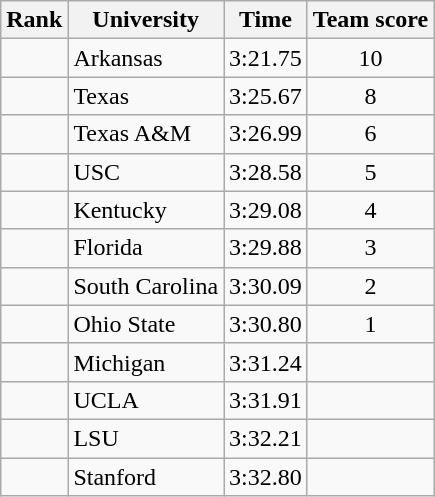<table class="wikitable sortable" style="text-align:center">
<tr>
<th>Rank</th>
<th>University</th>
<th>Time</th>
<th>Team score</th>
</tr>
<tr>
<td></td>
<td align=left>Arkansas</td>
<td>3:21.75</td>
<td>10</td>
</tr>
<tr>
<td></td>
<td align=left>Texas</td>
<td>3:25.67</td>
<td>8</td>
</tr>
<tr>
<td></td>
<td align=left>Texas A&M</td>
<td>3:26.99</td>
<td>6</td>
</tr>
<tr>
<td></td>
<td align=left>USC</td>
<td>3:28.58</td>
<td>5</td>
</tr>
<tr>
<td></td>
<td align=left>Kentucky</td>
<td>3:29.08</td>
<td>4</td>
</tr>
<tr>
<td></td>
<td align=left>Florida</td>
<td>3:29.88</td>
<td>3</td>
</tr>
<tr>
<td></td>
<td align=left>South Carolina</td>
<td>3:30.09</td>
<td>2</td>
</tr>
<tr>
<td></td>
<td align=left>Ohio State</td>
<td>3:30.80</td>
<td>1</td>
</tr>
<tr>
<td></td>
<td align=left>Michigan</td>
<td>3:31.24</td>
<td></td>
</tr>
<tr>
<td></td>
<td align=left>UCLA</td>
<td>3:31.91</td>
<td></td>
</tr>
<tr>
<td></td>
<td align=left>LSU</td>
<td>3:32.21</td>
<td></td>
</tr>
<tr>
<td></td>
<td align=left>Stanford</td>
<td>3:32.80</td>
<td></td>
</tr>
</table>
